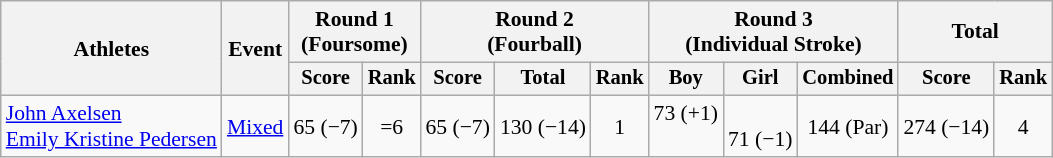<table class="wikitable" style="font-size:90%">
<tr>
<th rowspan="2">Athletes</th>
<th rowspan="2">Event</th>
<th colspan="2">Round 1<br>(Foursome)</th>
<th colspan="3">Round 2<br>(Fourball)</th>
<th colspan="3">Round 3<br>(Individual Stroke)</th>
<th colspan="2">Total</th>
</tr>
<tr style="font-size:95%">
<th>Score</th>
<th>Rank</th>
<th>Score</th>
<th>Total</th>
<th>Rank</th>
<th>Boy</th>
<th>Girl</th>
<th>Combined</th>
<th>Score</th>
<th>Rank</th>
</tr>
<tr align=center>
<td align=left><a href='#'>John Axelsen</a><br><a href='#'>Emily Kristine Pedersen</a></td>
<td align=left><a href='#'>Mixed</a></td>
<td>65 (−7)</td>
<td>=6</td>
<td>65 (−7)</td>
<td>130 (−14)</td>
<td>1</td>
<td>73 (+1)<br> </td>
<td> <br>71 (−1)</td>
<td>144 (Par)</td>
<td>274 (−14)</td>
<td>4</td>
</tr>
</table>
